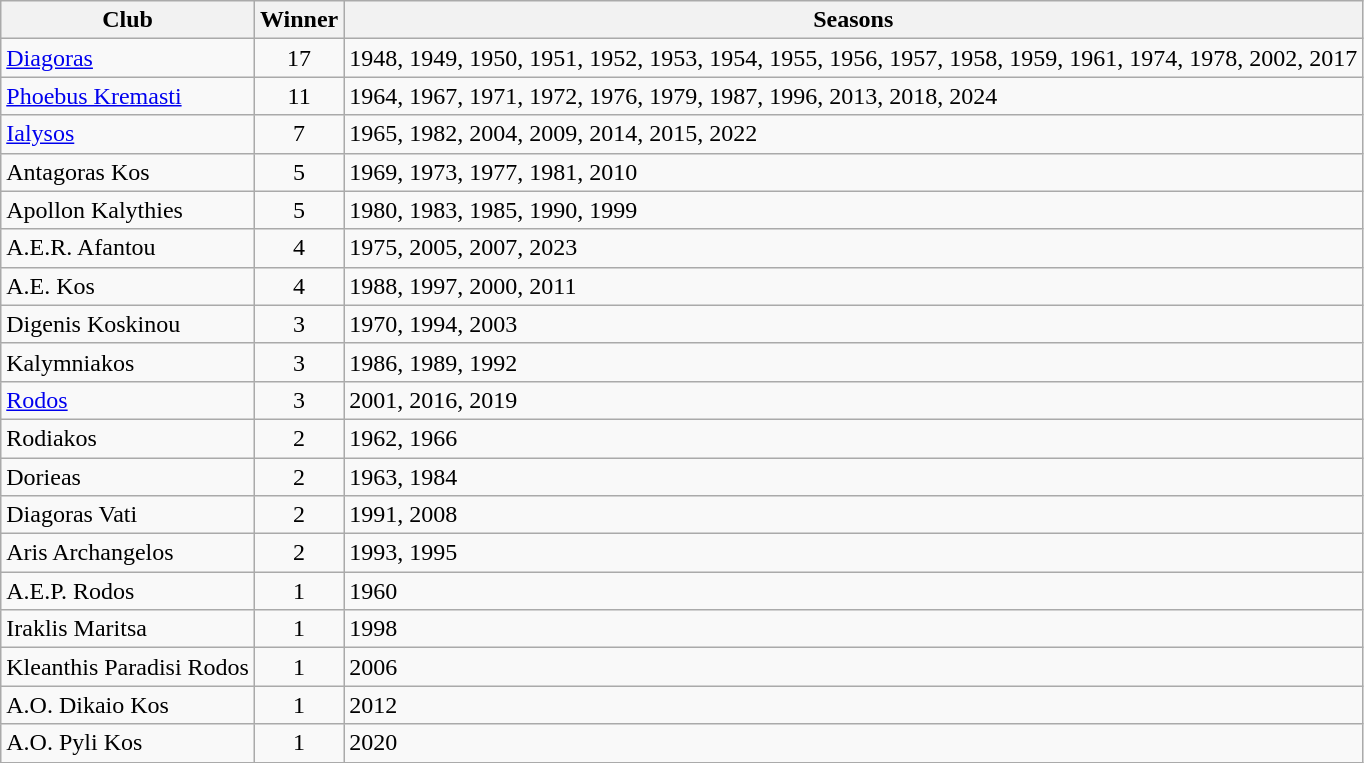<table class="wikitable">
<tr>
<th>Club</th>
<th>Winner</th>
<th>Seasons</th>
</tr>
<tr>
<td><a href='#'>Diagoras</a></td>
<td align="center">17</td>
<td>1948, 1949, 1950, 1951, 1952, 1953, 1954, 1955, 1956, 1957, 1958, 1959, 1961, 1974, 1978, 2002, 2017</td>
</tr>
<tr>
<td><a href='#'>Phoebus Kremasti</a></td>
<td align="center">11</td>
<td>1964, 1967, 1971, 1972, 1976, 1979, 1987, 1996, 2013, 2018, 2024</td>
</tr>
<tr>
<td><a href='#'>Ialysos</a></td>
<td align="center">7</td>
<td>1965, 1982, 2004, 2009, 2014, 2015, 2022</td>
</tr>
<tr>
<td>Antagoras Kos</td>
<td align="center">5</td>
<td>1969, 1973, 1977, 1981, 2010</td>
</tr>
<tr>
<td>Apollon Kalythies</td>
<td align="center">5</td>
<td>1980, 1983, 1985, 1990, 1999</td>
</tr>
<tr>
<td>A.E.R. Afantou</td>
<td align="center">4</td>
<td>1975, 2005, 2007, 2023</td>
</tr>
<tr>
<td>A.E. Kos</td>
<td align="center">4</td>
<td>1988, 1997, 2000, 2011</td>
</tr>
<tr>
<td>Digenis Koskinou</td>
<td align="center">3</td>
<td>1970, 1994, 2003</td>
</tr>
<tr>
<td>Kalymniakos</td>
<td align="center">3</td>
<td>1986, 1989, 1992</td>
</tr>
<tr>
<td><a href='#'>Rodos</a></td>
<td align="center">3</td>
<td>2001, 2016, 2019</td>
</tr>
<tr>
<td>Rodiakos</td>
<td align="center">2</td>
<td>1962, 1966</td>
</tr>
<tr>
<td>Dorieas</td>
<td align="center">2</td>
<td>1963, 1984</td>
</tr>
<tr>
<td>Diagoras Vati</td>
<td align="center">2</td>
<td>1991, 2008</td>
</tr>
<tr>
<td>Aris Archangelos</td>
<td align="center">2</td>
<td>1993, 1995</td>
</tr>
<tr>
<td>A.E.P. Rodos</td>
<td align="center">1</td>
<td>1960</td>
</tr>
<tr>
<td>Iraklis Maritsa</td>
<td align="center">1</td>
<td>1998</td>
</tr>
<tr>
<td>Kleanthis Paradisi Rodos</td>
<td align="center">1</td>
<td>2006</td>
</tr>
<tr>
<td>A.O. Dikaio Kos</td>
<td align="center">1</td>
<td>2012</td>
</tr>
<tr>
<td>A.O. Pyli Kos</td>
<td align="center">1</td>
<td>2020</td>
</tr>
</table>
